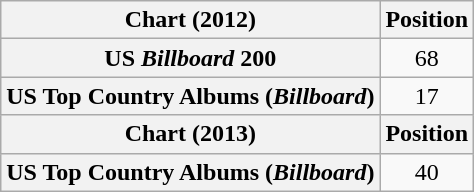<table class="wikitable plainrowheaders" style="text-align:center">
<tr>
<th scope="col">Chart (2012)</th>
<th scope="col">Position</th>
</tr>
<tr>
<th scope="row">US <em>Billboard</em> 200</th>
<td>68</td>
</tr>
<tr>
<th scope="row">US Top Country Albums (<em>Billboard</em>)</th>
<td>17</td>
</tr>
<tr>
<th scope="col">Chart (2013)</th>
<th scope="col">Position</th>
</tr>
<tr>
<th scope="row">US Top Country Albums (<em>Billboard</em>)</th>
<td>40</td>
</tr>
</table>
